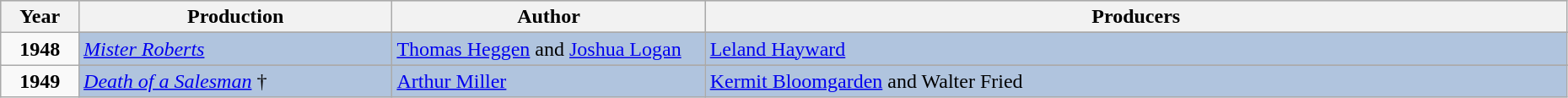<table class="wikitable" style="width:98%;">
<tr style="background:#bebebe;">
<th style="width:5%;">Year</th>
<th style="width:20%;">Production</th>
<th style="width:20%;">Author</th>
<th style="width:55%;">Producers</th>
</tr>
<tr>
<td rowspan="2" align="center"><strong>1948</strong><br></td>
</tr>
<tr style="background:#B0C4DE">
<td><em><a href='#'>Mister Roberts</a></em></td>
<td><a href='#'>Thomas Heggen</a> and <a href='#'>Joshua Logan</a></td>
<td><a href='#'>Leland Hayward</a></td>
</tr>
<tr>
<td rowspan="2" align="center"><strong>1949</strong><br></td>
</tr>
<tr style="background:#B0C4DE">
<td><em><a href='#'>Death of a Salesman</a></em> †</td>
<td><a href='#'>Arthur Miller</a></td>
<td><a href='#'>Kermit Bloomgarden</a> and Walter Fried</td>
</tr>
</table>
